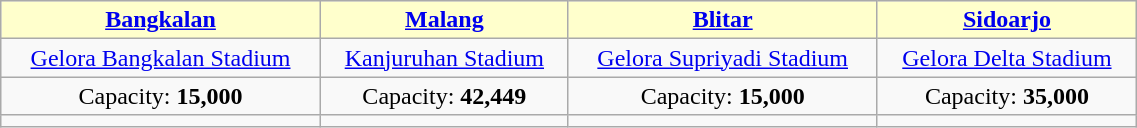<table class="wikitable" style="text-align:center; width: 60%;">
<tr>
<th style="background:#ffc;" "width:20%;"><a href='#'>Bangkalan</a></th>
<th style="background:#ffc;" "width:20%;"><a href='#'>Malang</a></th>
<th style="background:#ffc;" "width:20%;"><a href='#'>Blitar</a></th>
<th style="background:#ffc;" "width:20%;"><a href='#'>Sidoarjo</a></th>
</tr>
<tr>
<td><a href='#'>Gelora Bangkalan Stadium</a></td>
<td><a href='#'>Kanjuruhan Stadium</a></td>
<td><a href='#'>Gelora Supriyadi Stadium</a></td>
<td><a href='#'>Gelora Delta Stadium</a></td>
</tr>
<tr>
<td>Capacity: <strong>15,000</strong></td>
<td>Capacity: <strong>42,449</strong></td>
<td>Capacity: <strong>15,000</strong></td>
<td>Capacity: <strong>35,000</strong></td>
</tr>
<tr>
<td></td>
<td></td>
<td></td>
<td></td>
</tr>
</table>
